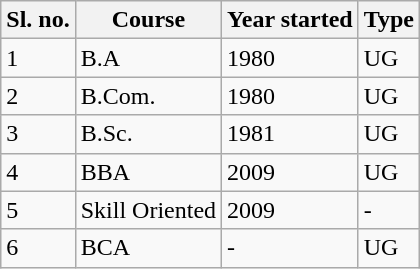<table class="wikitable sortable">
<tr>
<th>Sl. no.</th>
<th>Course</th>
<th>Year started</th>
<th>Type</th>
</tr>
<tr>
<td>1</td>
<td>B.A</td>
<td>1980</td>
<td>UG</td>
</tr>
<tr>
<td>2</td>
<td>B.Com.</td>
<td>1980</td>
<td>UG</td>
</tr>
<tr>
<td>3</td>
<td>B.Sc.</td>
<td>1981</td>
<td>UG</td>
</tr>
<tr>
<td>4</td>
<td>BBA</td>
<td>2009</td>
<td>UG</td>
</tr>
<tr>
<td>5</td>
<td>Skill Oriented</td>
<td>2009</td>
<td>-</td>
</tr>
<tr>
<td>6</td>
<td>BCA</td>
<td>-</td>
<td>UG</td>
</tr>
</table>
